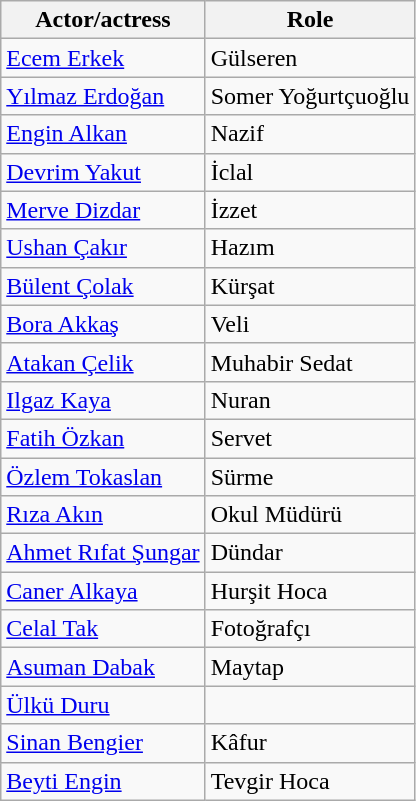<table class="wikitable">
<tr>
<th>Actor/actress</th>
<th>Role</th>
</tr>
<tr>
<td><a href='#'>Ecem Erkek</a></td>
<td>Gülseren</td>
</tr>
<tr>
<td><a href='#'>Yılmaz Erdoğan</a></td>
<td>Somer Yoğurtçuoğlu</td>
</tr>
<tr>
<td><a href='#'>Engin Alkan</a></td>
<td>Nazif</td>
</tr>
<tr>
<td><a href='#'>Devrim Yakut</a></td>
<td>İclal</td>
</tr>
<tr>
<td><a href='#'>Merve Dizdar</a></td>
<td>İzzet</td>
</tr>
<tr>
<td><a href='#'>Ushan Çakır</a></td>
<td>Hazım</td>
</tr>
<tr>
<td><a href='#'>Bülent Çolak</a></td>
<td>Kürşat</td>
</tr>
<tr>
<td><a href='#'>Bora Akkaş</a></td>
<td>Veli</td>
</tr>
<tr>
<td><a href='#'>Atakan Çelik</a></td>
<td>Muhabir Sedat</td>
</tr>
<tr>
<td><a href='#'>Ilgaz Kaya</a></td>
<td>Nuran</td>
</tr>
<tr>
<td><a href='#'>Fatih Özkan</a></td>
<td>Servet</td>
</tr>
<tr>
<td><a href='#'>Özlem Tokaslan</a></td>
<td>Sürme</td>
</tr>
<tr>
<td><a href='#'>Rıza Akın</a></td>
<td>Okul Müdürü</td>
</tr>
<tr>
<td><a href='#'>Ahmet Rıfat Şungar</a></td>
<td>Dündar</td>
</tr>
<tr>
<td><a href='#'>Caner Alkaya</a></td>
<td>Hurşit Hoca</td>
</tr>
<tr>
<td><a href='#'>Celal Tak</a></td>
<td>Fotoğrafçı</td>
</tr>
<tr>
<td><a href='#'>Asuman Dabak</a></td>
<td>Maytap</td>
</tr>
<tr>
<td><a href='#'>Ülkü Duru</a></td>
<td></td>
</tr>
<tr>
<td><a href='#'>Sinan Bengier</a></td>
<td>Kâfur</td>
</tr>
<tr>
<td><a href='#'>Beyti Engin</a></td>
<td>Tevgir Hoca</td>
</tr>
</table>
